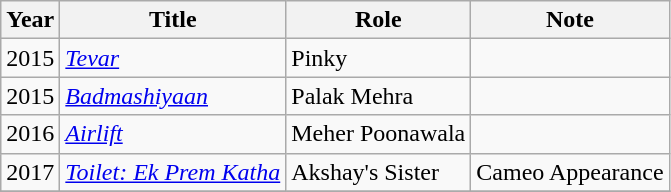<table class="wikitable sortable">
<tr>
<th>Year</th>
<th>Title</th>
<th>Role</th>
<th>Note</th>
</tr>
<tr>
<td>2015</td>
<td><em><a href='#'>Tevar</a></em></td>
<td>Pinky</td>
<td></td>
</tr>
<tr>
<td>2015</td>
<td><em><a href='#'>Badmashiyaan</a></em></td>
<td>Palak Mehra</td>
<td></td>
</tr>
<tr>
<td>2016</td>
<td><em><a href='#'>Airlift</a></em></td>
<td>Meher Poonawala</td>
<td></td>
</tr>
<tr>
<td>2017</td>
<td><em><a href='#'>Toilet: Ek Prem Katha</a></em></td>
<td>Akshay's Sister</td>
<td>Cameo Appearance</td>
</tr>
<tr>
</tr>
</table>
